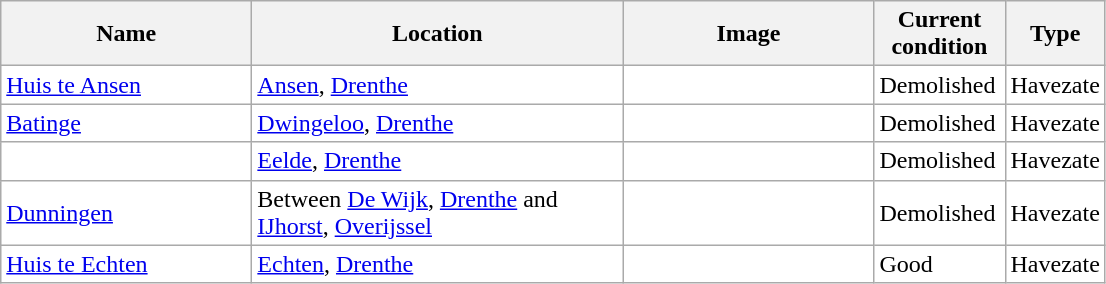<table class="wikitable sortable">
<tr>
<th style="width:10em;">Name</th>
<th style="width:15em;">Location</th>
<th style="width:10em;">Image</th>
<th style="width:5em;">Current condition</th>
<th>Type</th>
</tr>
<tr bgcolor="#FFFFFF">
<td><a href='#'>Huis te Ansen</a></td>
<td><a href='#'>Ansen</a>, <a href='#'>Drenthe</a></td>
<td></td>
<td>Demolished</td>
<td>Havezate</td>
</tr>
<tr bgcolor="#FFFFFF">
<td><a href='#'>Batinge</a></td>
<td><a href='#'>Dwingeloo</a>, <a href='#'>Drenthe</a></td>
<td></td>
<td>Demolished</td>
<td>Havezate</td>
</tr>
<tr bgcolor="#FFFFFF">
<td></td>
<td><a href='#'>Eelde</a>, <a href='#'>Drenthe</a></td>
<td></td>
<td>Demolished</td>
<td>Havezate</td>
</tr>
<tr bgcolor="#FFFFFF">
<td><a href='#'>Dunningen</a></td>
<td>Between <a href='#'>De Wijk</a>, <a href='#'>Drenthe</a> and <a href='#'>IJhorst</a>, <a href='#'>Overijssel</a></td>
<td></td>
<td>Demolished</td>
<td>Havezate</td>
</tr>
<tr bgcolor="#FFFFFF">
<td><a href='#'>Huis te Echten</a></td>
<td><a href='#'>Echten</a>, <a href='#'>Drenthe</a></td>
<td></td>
<td>Good</td>
<td>Havezate</td>
</tr>
</table>
